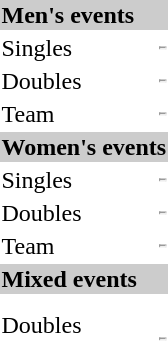<table>
<tr bgcolor="#cccccc">
<td colspan=4><strong>Men's events</strong></td>
</tr>
<tr>
<td>Singles</td>
<td></td>
<td></td>
<td><hr></td>
</tr>
<tr>
<td>Doubles</td>
<td></td>
<td></td>
<td><hr></td>
</tr>
<tr>
<td>Team</td>
<td></td>
<td></td>
<td><hr></td>
</tr>
<tr bgcolor="#cccccc">
<td colspan=4><strong>Women's events</strong></td>
</tr>
<tr>
<td>Singles</td>
<td></td>
<td></td>
<td><hr></td>
</tr>
<tr>
<td>Doubles</td>
<td></td>
<td></td>
<td><hr></td>
</tr>
<tr>
<td>Team</td>
<td></td>
<td></td>
<td><hr></td>
</tr>
<tr bgcolor="#cccccc">
<td colspan=4><strong>Mixed events</strong></td>
</tr>
<tr>
<td>Doubles</td>
<td></td>
<td></td>
<td><br><hr></td>
</tr>
</table>
